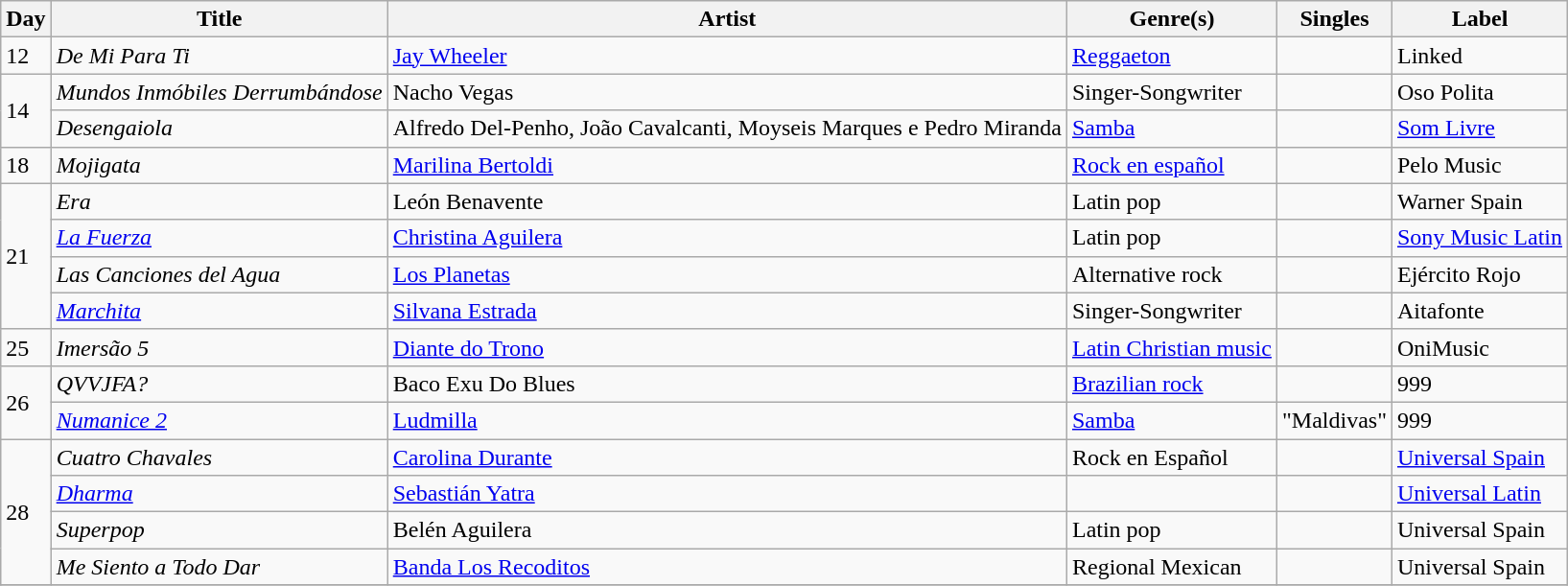<table class="wikitable sortable" style="text-align: left;">
<tr>
<th>Day</th>
<th>Title</th>
<th>Artist</th>
<th>Genre(s)</th>
<th>Singles</th>
<th>Label</th>
</tr>
<tr>
<td>12</td>
<td><em>De Mi Para Ti</em></td>
<td><a href='#'>Jay Wheeler</a></td>
<td><a href='#'>Reggaeton</a></td>
<td></td>
<td>Linked</td>
</tr>
<tr>
<td rowspan="2">14</td>
<td><em>Mundos Inmóbiles Derrumbándose</em></td>
<td>Nacho Vegas</td>
<td>Singer-Songwriter</td>
<td></td>
<td>Oso Polita</td>
</tr>
<tr>
<td><em>Desengaiola</em></td>
<td>Alfredo Del-Penho, João Cavalcanti, Moyseis Marques e Pedro Miranda</td>
<td><a href='#'>Samba</a></td>
<td></td>
<td><a href='#'>Som Livre</a></td>
</tr>
<tr>
<td>18</td>
<td><em>Mojigata</em></td>
<td><a href='#'>Marilina Bertoldi</a></td>
<td><a href='#'>Rock en español</a></td>
<td></td>
<td>Pelo Music</td>
</tr>
<tr>
<td rowspan="4">21</td>
<td><em>Era</em></td>
<td>León Benavente</td>
<td>Latin pop</td>
<td></td>
<td>Warner Spain</td>
</tr>
<tr>
<td><em><a href='#'>La Fuerza</a></em></td>
<td><a href='#'>Christina Aguilera</a></td>
<td>Latin pop</td>
<td></td>
<td><a href='#'>Sony Music Latin</a></td>
</tr>
<tr>
<td><em>Las Canciones del Agua</em></td>
<td><a href='#'>Los Planetas</a></td>
<td>Alternative rock</td>
<td></td>
<td>Ejército Rojo</td>
</tr>
<tr>
<td><em><a href='#'>Marchita</a></em></td>
<td><a href='#'>Silvana Estrada</a></td>
<td>Singer-Songwriter</td>
<td></td>
<td>Aitafonte</td>
</tr>
<tr>
<td>25</td>
<td><em>Imersão 5</em></td>
<td><a href='#'>Diante do Trono</a></td>
<td><a href='#'>Latin Christian music</a></td>
<td></td>
<td>OniMusic</td>
</tr>
<tr>
<td rowspan="2">26</td>
<td><em>QVVJFA?</em></td>
<td>Baco Exu Do Blues</td>
<td><a href='#'>Brazilian rock</a></td>
<td></td>
<td>999</td>
</tr>
<tr>
<td><em><a href='#'>Numanice 2</a></em></td>
<td><a href='#'>Ludmilla</a></td>
<td><a href='#'>Samba</a></td>
<td>"Maldivas"</td>
<td>999</td>
</tr>
<tr>
<td rowspan="4">28</td>
<td><em>Cuatro Chavales</em></td>
<td><a href='#'>Carolina Durante</a></td>
<td>Rock en Español</td>
<td></td>
<td><a href='#'>Universal Spain</a></td>
</tr>
<tr>
<td><em><a href='#'>Dharma</a></em></td>
<td><a href='#'>Sebastián Yatra</a></td>
<td></td>
<td></td>
<td><a href='#'>Universal Latin</a></td>
</tr>
<tr>
<td><em>Superpop</em></td>
<td>Belén Aguilera</td>
<td>Latin pop</td>
<td></td>
<td>Universal Spain</td>
</tr>
<tr>
<td><em>Me Siento a Todo Dar</em></td>
<td><a href='#'>Banda Los Recoditos</a></td>
<td>Regional Mexican</td>
<td></td>
<td>Universal Spain</td>
</tr>
<tr>
</tr>
</table>
